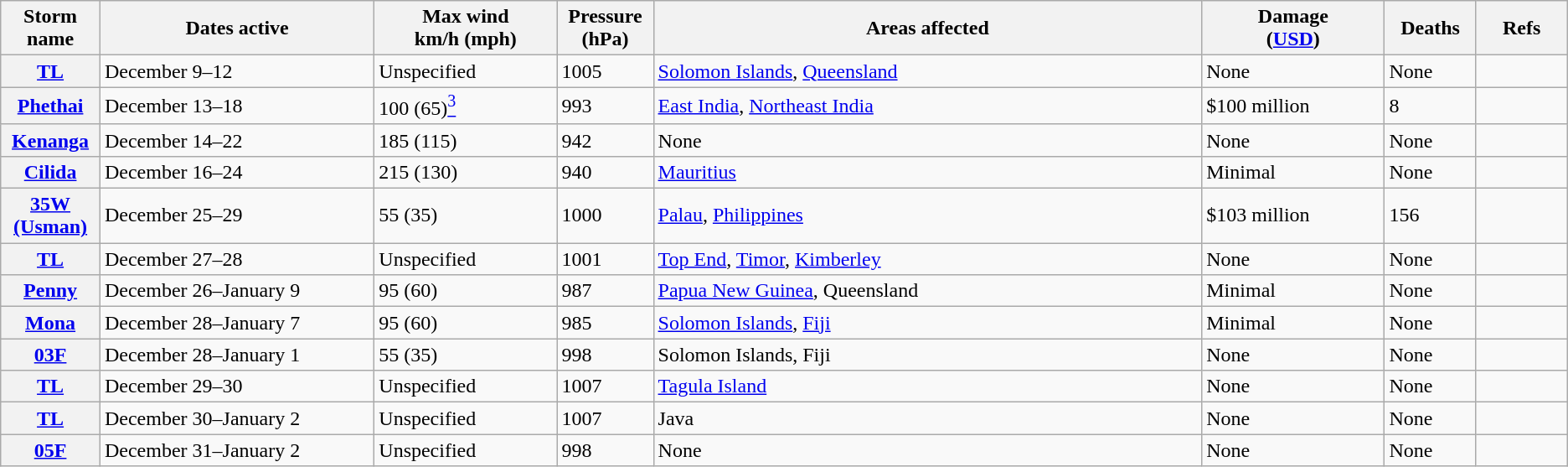<table class="wikitable sortable">
<tr>
<th style="width:5%;">Storm name</th>
<th style="width:15%;">Dates active</th>
<th style="width:10%;">Max wind<br>km/h (mph)</th>
<th style="width:5%;">Pressure<br>(hPa)</th>
<th style="width:30%;">Areas affected</th>
<th style="width:10%;">Damage<br>(<a href='#'>USD</a>)</th>
<th style="width:5%;">Deaths</th>
<th style="width:5%;">Refs</th>
</tr>
<tr>
<th><a href='#'>TL</a></th>
<td>December 9–12</td>
<td>Unspecified</td>
<td>1005</td>
<td><a href='#'>Solomon Islands</a>, <a href='#'>Queensland</a></td>
<td>None</td>
<td>None</td>
<td></td>
</tr>
<tr>
<th><a href='#'>Phethai</a></th>
<td>December 13–18</td>
<td>100 (65)<a href='#'><sup>3</sup></a></td>
<td>993</td>
<td><a href='#'>East India</a>, <a href='#'>Northeast India</a></td>
<td>$100 million</td>
<td>8</td>
<td></td>
</tr>
<tr>
<th><a href='#'>Kenanga</a></th>
<td>December 14–22</td>
<td>185 (115)</td>
<td>942</td>
<td>None</td>
<td>None</td>
<td>None</td>
<td></td>
</tr>
<tr>
<th><a href='#'>Cilida</a></th>
<td>December 16–24</td>
<td>215 (130)</td>
<td>940</td>
<td><a href='#'>Mauritius</a></td>
<td>Minimal</td>
<td>None</td>
<td></td>
</tr>
<tr>
<th><a href='#'>35W (Usman)</a></th>
<td>December 25–29</td>
<td>55 (35)</td>
<td>1000</td>
<td><a href='#'>Palau</a>, <a href='#'>Philippines</a></td>
<td>$103 million</td>
<td>156</td>
<td></td>
</tr>
<tr>
<th><a href='#'>TL</a></th>
<td>December 27–28</td>
<td>Unspecified</td>
<td>1001</td>
<td><a href='#'>Top End</a>, <a href='#'>Timor</a>, <a href='#'>Kimberley</a></td>
<td>None</td>
<td>None</td>
<td></td>
</tr>
<tr>
<th><a href='#'>Penny</a></th>
<td>December 26–January 9</td>
<td>95 (60)</td>
<td>987</td>
<td><a href='#'>Papua New Guinea</a>, Queensland</td>
<td>Minimal</td>
<td>None</td>
<td></td>
</tr>
<tr>
<th><a href='#'>Mona</a></th>
<td>December 28–January 7</td>
<td>95 (60)</td>
<td>985</td>
<td><a href='#'>Solomon Islands</a>, <a href='#'>Fiji</a></td>
<td>Minimal</td>
<td>None</td>
<td></td>
</tr>
<tr>
<th><a href='#'>03F</a></th>
<td>December 28–January 1</td>
<td>55 (35)</td>
<td>998</td>
<td>Solomon Islands, Fiji</td>
<td>None</td>
<td>None</td>
<td></td>
</tr>
<tr>
<th><a href='#'>TL</a></th>
<td>December 29–30</td>
<td>Unspecified</td>
<td>1007</td>
<td><a href='#'>Tagula Island</a></td>
<td>None</td>
<td>None</td>
<td></td>
</tr>
<tr>
<th><a href='#'>TL</a></th>
<td>December 30–January 2</td>
<td>Unspecified</td>
<td>1007</td>
<td>Java</td>
<td>None</td>
<td>None</td>
<td></td>
</tr>
<tr>
<th><a href='#'>05F</a></th>
<td>December 31–January 2</td>
<td>Unspecified</td>
<td>998</td>
<td>None</td>
<td>None</td>
<td>None</td>
<td></td>
</tr>
</table>
